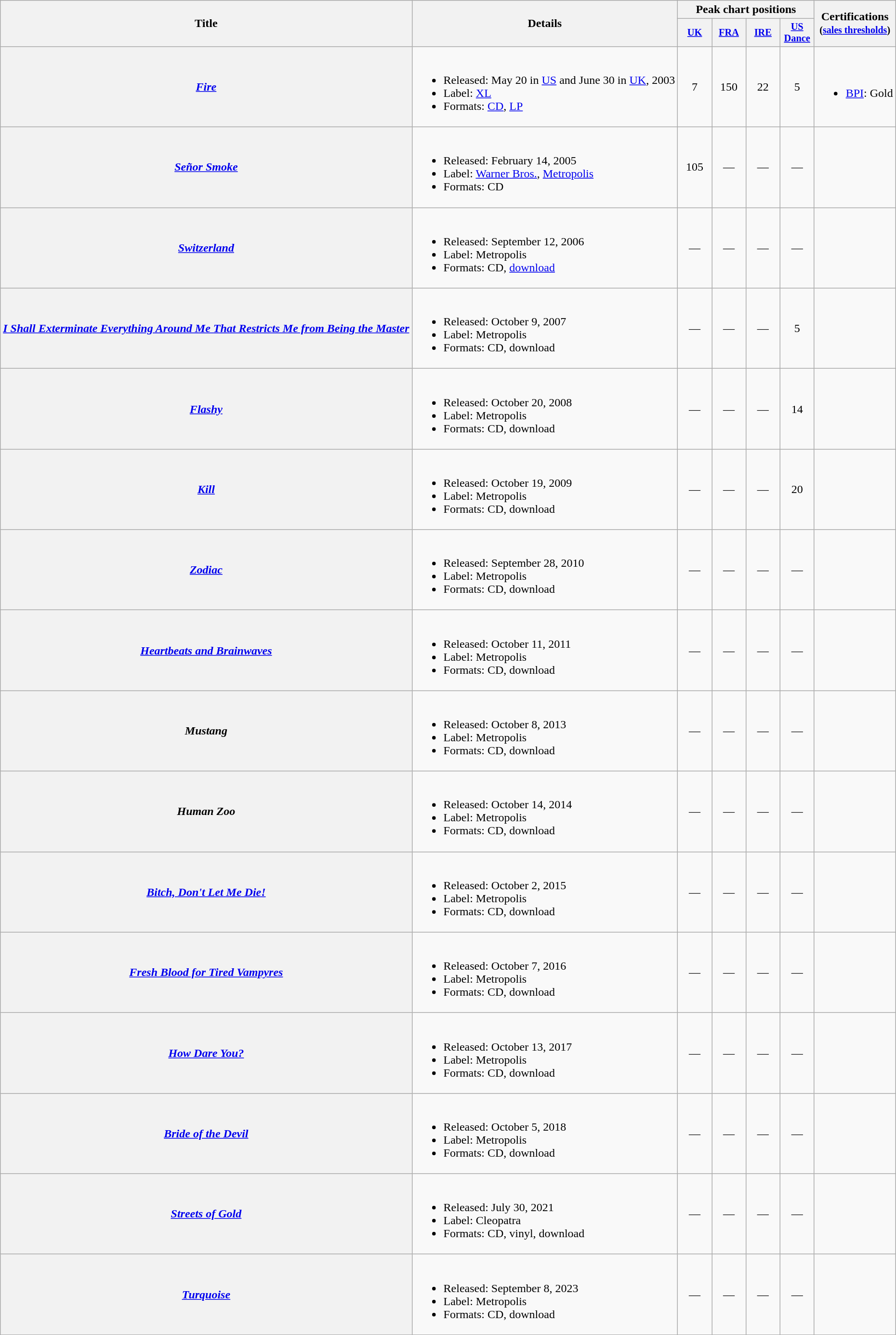<table class="wikitable plainrowheaders">
<tr>
<th rowspan="2">Title</th>
<th rowspan="2">Details</th>
<th colspan="4">Peak chart positions</th>
<th rowspan="2">Certifications<br><small>(<a href='#'>sales thresholds</a>)</small></th>
</tr>
<tr>
<th style="width:3em;font-size:85%"><a href='#'>UK</a><br></th>
<th style="width:3em;font-size:85%"><a href='#'>FRA</a><br></th>
<th style="width:3em;font-size:85%"><a href='#'>IRE</a><br></th>
<th style="width:3em;font-size:85%"><a href='#'>US<br>Dance</a><br></th>
</tr>
<tr>
<th scope="row"><em><a href='#'>Fire</a></em></th>
<td><br><ul><li>Released: May 20 in <a href='#'>US</a> and June 30 in <a href='#'>UK</a>, 2003</li><li>Label: <a href='#'>XL</a></li><li>Formats: <a href='#'>CD</a>, <a href='#'>LP</a></li></ul></td>
<td style="text-align:center;">7</td>
<td style="text-align:center;">150</td>
<td style="text-align:center;">22</td>
<td style="text-align:center;">5</td>
<td><br><ul><li><a href='#'>BPI</a>: Gold</li></ul></td>
</tr>
<tr>
<th scope="row"><em><a href='#'>Señor Smoke</a></em></th>
<td><br><ul><li>Released: February 14, 2005</li><li>Label: <a href='#'>Warner Bros.</a>, <a href='#'>Metropolis</a></li><li>Formats: CD</li></ul></td>
<td style="text-align:center;">105</td>
<td style="text-align:center;">—</td>
<td style="text-align:center;">—</td>
<td style="text-align:center;">—</td>
<td></td>
</tr>
<tr>
<th scope="row"><em><a href='#'>Switzerland</a></em></th>
<td><br><ul><li>Released: September 12, 2006</li><li>Label: Metropolis</li><li>Formats: CD, <a href='#'>download</a></li></ul></td>
<td style="text-align:center;">—</td>
<td style="text-align:center;">—</td>
<td style="text-align:center;">—</td>
<td style="text-align:center;">—</td>
<td></td>
</tr>
<tr>
<th scope="row"><em><a href='#'>I Shall Exterminate Everything Around Me That Restricts Me from Being the Master</a></em></th>
<td><br><ul><li>Released: October 9, 2007</li><li>Label: Metropolis</li><li>Formats: CD, download</li></ul></td>
<td style="text-align:center;">—</td>
<td style="text-align:center;">—</td>
<td style="text-align:center;">—</td>
<td style="text-align:center;">5</td>
<td></td>
</tr>
<tr>
<th scope="row"><em><a href='#'>Flashy</a></em></th>
<td><br><ul><li>Released: October 20, 2008</li><li>Label: Metropolis</li><li>Formats: CD, download</li></ul></td>
<td style="text-align:center;">—</td>
<td style="text-align:center;">—</td>
<td style="text-align:center;">—</td>
<td style="text-align:center;">14</td>
<td></td>
</tr>
<tr>
<th scope="row"><em><a href='#'>Kill</a></em></th>
<td><br><ul><li>Released: October 19, 2009</li><li>Label: Metropolis</li><li>Formats: CD, download</li></ul></td>
<td style="text-align:center;">—</td>
<td style="text-align:center;">—</td>
<td style="text-align:center;">—</td>
<td style="text-align:center;">20</td>
<td></td>
</tr>
<tr>
<th scope="row"><em><a href='#'>Zodiac</a></em></th>
<td><br><ul><li>Released: September 28, 2010</li><li>Label: Metropolis</li><li>Formats: CD, download</li></ul></td>
<td style="text-align:center;">—</td>
<td style="text-align:center;">—</td>
<td style="text-align:center;">—</td>
<td style="text-align:center;">—</td>
<td></td>
</tr>
<tr>
<th scope="row"><em><a href='#'>Heartbeats and Brainwaves</a></em></th>
<td><br><ul><li>Released: October 11, 2011</li><li>Label: Metropolis</li><li>Formats: CD, download</li></ul></td>
<td style="text-align:center;">—</td>
<td style="text-align:center;">—</td>
<td style="text-align:center;">—</td>
<td style="text-align:center;">—</td>
<td></td>
</tr>
<tr>
<th scope="row"><em>Mustang</em></th>
<td><br><ul><li>Released: October 8, 2013</li><li>Label: Metropolis</li><li>Formats: CD, download</li></ul></td>
<td style="text-align:center;">—</td>
<td style="text-align:center;">—</td>
<td style="text-align:center;">—</td>
<td style="text-align:center;">—</td>
<td></td>
</tr>
<tr>
<th scope="row"><em>Human Zoo</em></th>
<td><br><ul><li>Released: October 14, 2014</li><li>Label: Metropolis</li><li>Formats: CD, download</li></ul></td>
<td style="text-align:center;">—</td>
<td style="text-align:center;">—</td>
<td style="text-align:center;">—</td>
<td style="text-align:center;">—</td>
<td></td>
</tr>
<tr>
<th scope="row"><em><a href='#'>Bitch, Don't Let Me Die!</a></em></th>
<td><br><ul><li>Released: October 2, 2015</li><li>Label: Metropolis</li><li>Formats: CD, download</li></ul></td>
<td style="text-align:center;">—</td>
<td style="text-align:center;">—</td>
<td style="text-align:center;">—</td>
<td style="text-align:center;">—</td>
<td></td>
</tr>
<tr>
<th scope="row"><em><a href='#'>Fresh Blood for Tired Vampyres</a></em></th>
<td><br><ul><li>Released: October 7, 2016</li><li>Label: Metropolis</li><li>Formats: CD, download</li></ul></td>
<td style="text-align:center;">—</td>
<td style="text-align:center;">—</td>
<td style="text-align:center;">—</td>
<td style="text-align:center;">—</td>
<td></td>
</tr>
<tr>
<th scope="row"><em><a href='#'>How Dare You?</a></em></th>
<td><br><ul><li>Released: October 13, 2017</li><li>Label: Metropolis</li><li>Formats: CD, download</li></ul></td>
<td style="text-align:center;">—</td>
<td style="text-align:center;">—</td>
<td style="text-align:center;">—</td>
<td style="text-align:center;">—</td>
<td></td>
</tr>
<tr>
<th scope="row"><em><a href='#'>Bride of the Devil</a></em></th>
<td><br><ul><li>Released: October 5, 2018</li><li>Label: Metropolis</li><li>Formats: CD, download</li></ul></td>
<td style="text-align:center;">—</td>
<td style="text-align:center;">—</td>
<td style="text-align:center;">—</td>
<td style="text-align:center;">—</td>
<td></td>
</tr>
<tr>
<th scope="row"><em><a href='#'>Streets of Gold</a></em></th>
<td><br><ul><li>Released: July 30, 2021</li><li>Label: Cleopatra</li><li>Formats: CD, vinyl, download</li></ul></td>
<td style="text-align:center;">—</td>
<td style="text-align:center;">—</td>
<td style="text-align:center;">—</td>
<td style="text-align:center;">—</td>
<td></td>
</tr>
<tr>
<th scope="row"><em><a href='#'>Turquoise</a></em></th>
<td><br><ul><li>Released: September 8, 2023</li><li>Label: Metropolis</li><li>Formats: CD, download</li></ul></td>
<td style="text-align:center;">—</td>
<td style="text-align:center;">—</td>
<td style="text-align:center;">—</td>
<td style="text-align:center;">—</td>
<td></td>
</tr>
<tr>
</tr>
</table>
